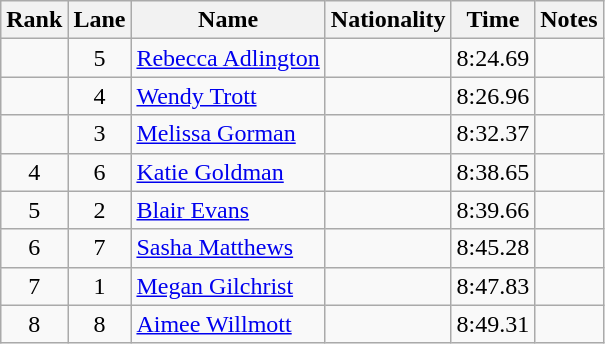<table class="wikitable sortable" style="text-align:center">
<tr>
<th>Rank</th>
<th>Lane</th>
<th>Name</th>
<th>Nationality</th>
<th>Time</th>
<th>Notes</th>
</tr>
<tr>
<td></td>
<td>5</td>
<td align=left><a href='#'>Rebecca Adlington</a></td>
<td align=left></td>
<td>8:24.69</td>
<td></td>
</tr>
<tr>
<td></td>
<td>4</td>
<td align=left><a href='#'>Wendy Trott</a></td>
<td align=left></td>
<td>8:26.96</td>
<td></td>
</tr>
<tr>
<td></td>
<td>3</td>
<td align=left><a href='#'>Melissa Gorman</a></td>
<td align=left></td>
<td>8:32.37</td>
<td></td>
</tr>
<tr>
<td>4</td>
<td>6</td>
<td align=left><a href='#'>Katie Goldman</a></td>
<td align=left></td>
<td>8:38.65</td>
<td></td>
</tr>
<tr>
<td>5</td>
<td>2</td>
<td align=left><a href='#'>Blair Evans</a></td>
<td align=left></td>
<td>8:39.66</td>
<td></td>
</tr>
<tr>
<td>6</td>
<td>7</td>
<td align=left><a href='#'>Sasha Matthews</a></td>
<td align=left></td>
<td>8:45.28</td>
<td></td>
</tr>
<tr>
<td>7</td>
<td>1</td>
<td align=left><a href='#'>Megan Gilchrist</a></td>
<td align=left></td>
<td>8:47.83</td>
<td></td>
</tr>
<tr>
<td>8</td>
<td>8</td>
<td align=left><a href='#'>Aimee Willmott</a></td>
<td align=left></td>
<td>8:49.31</td>
<td></td>
</tr>
</table>
